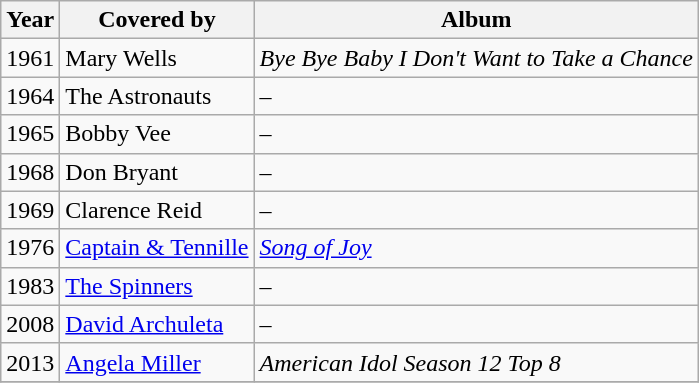<table class="wikitable">
<tr>
<th>Year</th>
<th>Covered by</th>
<th>Album</th>
</tr>
<tr>
<td>1961</td>
<td>Mary Wells</td>
<td><em>Bye Bye Baby I Don't Want to Take a Chance</em></td>
</tr>
<tr>
<td>1964</td>
<td>The Astronauts</td>
<td>–</td>
</tr>
<tr>
<td>1965</td>
<td>Bobby Vee</td>
<td>–</td>
</tr>
<tr>
<td>1968</td>
<td>Don Bryant</td>
<td>–</td>
</tr>
<tr>
<td>1969</td>
<td>Clarence Reid</td>
<td>–</td>
</tr>
<tr>
<td>1976</td>
<td><a href='#'>Captain & Tennille</a></td>
<td><em><a href='#'>Song of Joy</a></em></td>
</tr>
<tr>
<td>1983</td>
<td><a href='#'>The Spinners</a></td>
<td>–</td>
</tr>
<tr>
<td>2008</td>
<td><a href='#'>David Archuleta</a></td>
<td>–</td>
</tr>
<tr>
<td>2013</td>
<td><a href='#'>Angela Miller</a></td>
<td><em>American Idol Season 12 Top 8</em></td>
</tr>
<tr>
</tr>
</table>
